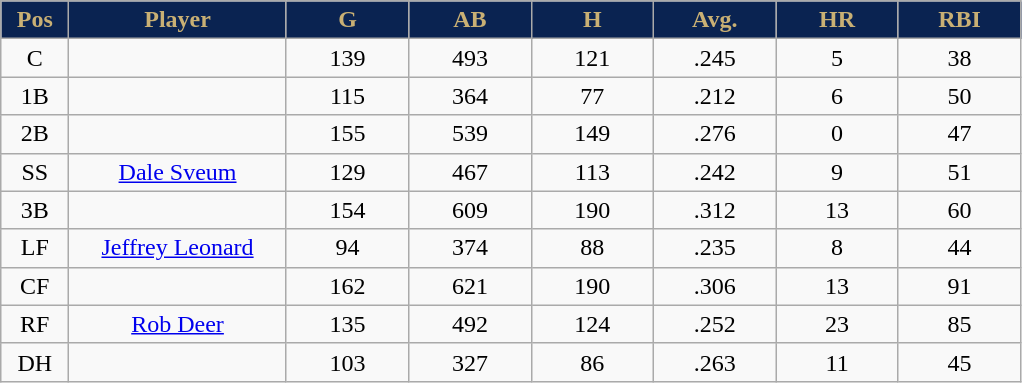<table class="wikitable sortable">
<tr>
<th style="background:#0a2351;color:#c9b074;" width="5%">Pos</th>
<th style="background:#0a2351;color:#c9b074;" width="16%">Player</th>
<th style="background:#0a2351;color:#c9b074;" width="9%">G</th>
<th style="background:#0a2351;color:#c9b074;" width="9%">AB</th>
<th style="background:#0a2351;color:#c9b074;" width="9%">H</th>
<th style="background:#0a2351;color:#c9b074;" width="9%">Avg.</th>
<th style="background:#0a2351;color:#c9b074;" width="9%">HR</th>
<th style="background:#0a2351;color:#c9b074;" width="9%">RBI</th>
</tr>
<tr align="center">
<td>C</td>
<td></td>
<td>139</td>
<td>493</td>
<td>121</td>
<td>.245</td>
<td>5</td>
<td>38</td>
</tr>
<tr align="center">
<td>1B</td>
<td></td>
<td>115</td>
<td>364</td>
<td>77</td>
<td>.212</td>
<td>6</td>
<td>50</td>
</tr>
<tr align="center">
<td>2B</td>
<td></td>
<td>155</td>
<td>539</td>
<td>149</td>
<td>.276</td>
<td>0</td>
<td>47</td>
</tr>
<tr align="center">
<td>SS</td>
<td><a href='#'>Dale Sveum</a></td>
<td>129</td>
<td>467</td>
<td>113</td>
<td>.242</td>
<td>9</td>
<td>51</td>
</tr>
<tr align="center">
<td>3B</td>
<td></td>
<td>154</td>
<td>609</td>
<td>190</td>
<td>.312</td>
<td>13</td>
<td>60</td>
</tr>
<tr align="center">
<td>LF</td>
<td><a href='#'>Jeffrey Leonard</a></td>
<td>94</td>
<td>374</td>
<td>88</td>
<td>.235</td>
<td>8</td>
<td>44</td>
</tr>
<tr align="center">
<td>CF</td>
<td></td>
<td>162</td>
<td>621</td>
<td>190</td>
<td>.306</td>
<td>13</td>
<td>91</td>
</tr>
<tr align="center">
<td>RF</td>
<td><a href='#'>Rob Deer</a></td>
<td>135</td>
<td>492</td>
<td>124</td>
<td>.252</td>
<td>23</td>
<td>85</td>
</tr>
<tr align="center">
<td>DH</td>
<td></td>
<td>103</td>
<td>327</td>
<td>86</td>
<td>.263</td>
<td>11</td>
<td>45</td>
</tr>
</table>
